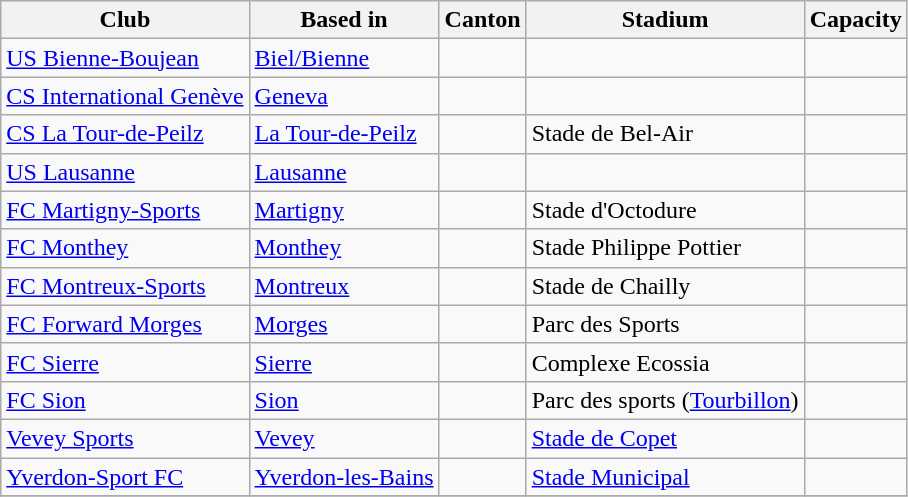<table class="wikitable">
<tr>
<th>Club</th>
<th>Based in</th>
<th>Canton</th>
<th>Stadium</th>
<th>Capacity</th>
</tr>
<tr>
<td><a href='#'>US Bienne-Boujean</a></td>
<td><a href='#'>Biel/Bienne</a></td>
<td></td>
<td></td>
<td></td>
</tr>
<tr>
<td><a href='#'>CS International Genève</a></td>
<td><a href='#'>Geneva</a></td>
<td></td>
<td></td>
<td></td>
</tr>
<tr>
<td><a href='#'>CS La Tour-de-Peilz</a></td>
<td><a href='#'>La Tour-de-Peilz</a></td>
<td></td>
<td>Stade de Bel-Air</td>
<td></td>
</tr>
<tr>
<td><a href='#'>US Lausanne</a></td>
<td><a href='#'>Lausanne</a></td>
<td></td>
<td></td>
<td></td>
</tr>
<tr>
<td><a href='#'>FC Martigny-Sports</a></td>
<td><a href='#'>Martigny</a></td>
<td></td>
<td>Stade d'Octodure</td>
<td></td>
</tr>
<tr>
<td><a href='#'>FC Monthey</a></td>
<td><a href='#'>Monthey</a></td>
<td></td>
<td>Stade Philippe Pottier</td>
<td></td>
</tr>
<tr>
<td><a href='#'>FC Montreux-Sports</a></td>
<td><a href='#'>Montreux</a></td>
<td></td>
<td>Stade de Chailly</td>
<td></td>
</tr>
<tr>
<td><a href='#'>FC Forward Morges</a></td>
<td><a href='#'>Morges</a></td>
<td></td>
<td>Parc des Sports</td>
<td></td>
</tr>
<tr>
<td><a href='#'>FC Sierre</a></td>
<td><a href='#'>Sierre</a></td>
<td></td>
<td>Complexe Ecossia</td>
<td></td>
</tr>
<tr>
<td><a href='#'>FC Sion</a></td>
<td><a href='#'>Sion</a></td>
<td></td>
<td>Parc des sports (<a href='#'>Tourbillon</a>)</td>
<td></td>
</tr>
<tr>
<td><a href='#'>Vevey Sports</a></td>
<td><a href='#'>Vevey</a></td>
<td></td>
<td><a href='#'>Stade de Copet</a></td>
<td></td>
</tr>
<tr>
<td><a href='#'>Yverdon-Sport FC</a></td>
<td><a href='#'>Yverdon-les-Bains</a></td>
<td></td>
<td><a href='#'>Stade Municipal</a></td>
<td></td>
</tr>
<tr>
</tr>
</table>
